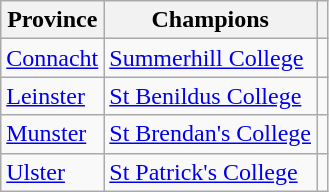<table class="wikitable">
<tr>
<th>Province</th>
<th>Champions</th>
<th></th>
</tr>
<tr>
<td><a href='#'>Connacht</a></td>
<td><a href='#'>Summerhill College</a></td>
<td></td>
</tr>
<tr>
<td><a href='#'>Leinster</a></td>
<td><a href='#'>St Benildus College</a></td>
<td></td>
</tr>
<tr>
<td><a href='#'>Munster</a></td>
<td><a href='#'>St Brendan's College</a></td>
<td></td>
</tr>
<tr>
<td><a href='#'>Ulster</a></td>
<td><a href='#'>St Patrick's College</a></td>
<td></td>
</tr>
</table>
